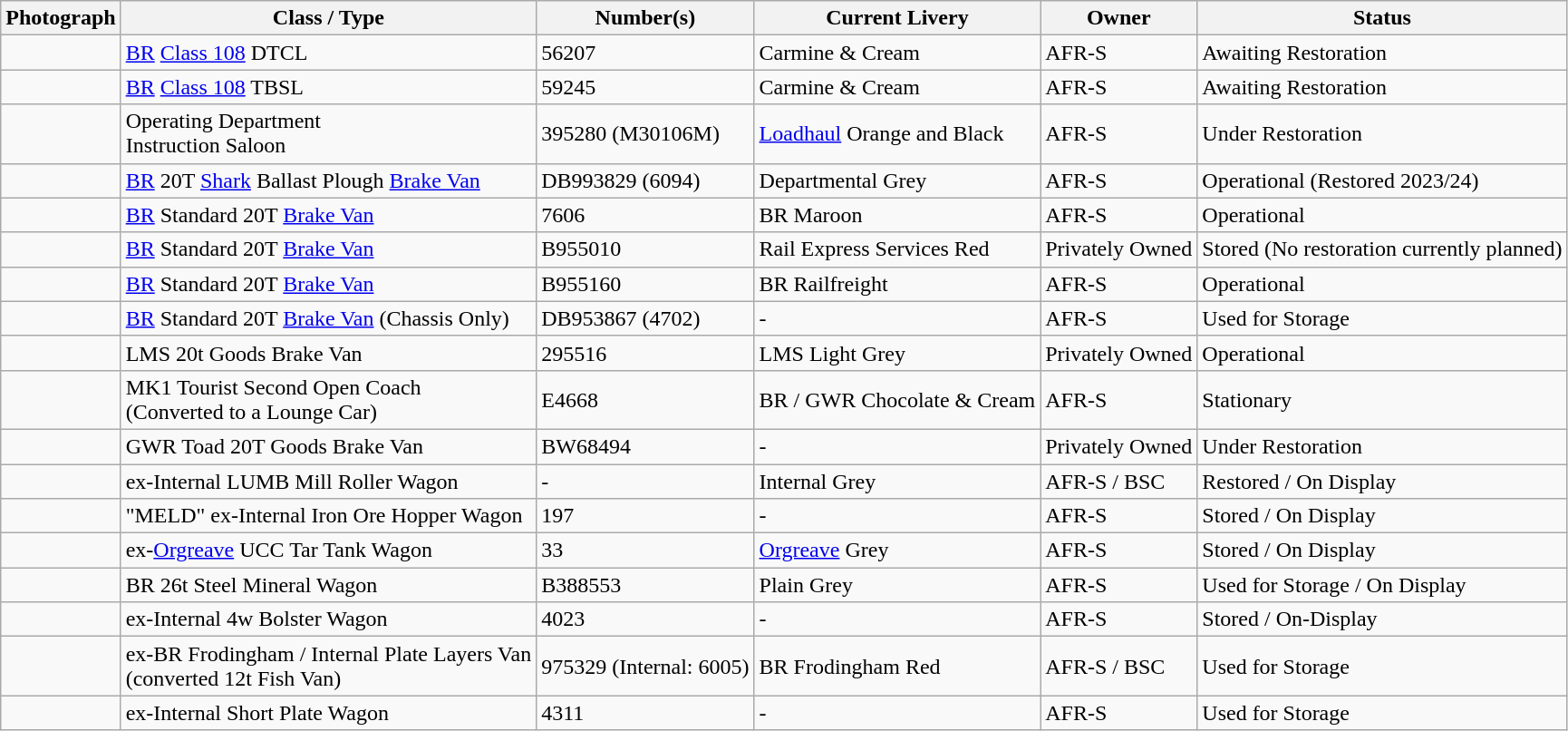<table class="wikitable">
<tr>
<th>Photograph</th>
<th>Class / Type</th>
<th>Number(s)</th>
<th>Current Livery</th>
<th>Owner</th>
<th>Status</th>
</tr>
<tr>
<td></td>
<td><a href='#'>BR</a> <a href='#'>Class 108</a> DTCL</td>
<td>56207</td>
<td>Carmine & Cream</td>
<td>AFR-S</td>
<td>Awaiting Restoration</td>
</tr>
<tr>
<td></td>
<td><a href='#'>BR</a> <a href='#'>Class 108</a> TBSL</td>
<td>59245</td>
<td>Carmine & Cream</td>
<td>AFR-S</td>
<td>Awaiting Restoration</td>
</tr>
<tr>
<td></td>
<td>Operating Department<br>Instruction Saloon</td>
<td>395280 (M30106M)</td>
<td><a href='#'>Loadhaul</a> Orange and Black</td>
<td>AFR-S</td>
<td>Under Restoration</td>
</tr>
<tr>
<td></td>
<td><a href='#'>BR</a> 20T <a href='#'>Shark</a> Ballast Plough <a href='#'>Brake Van</a></td>
<td>DB993829 (6094)</td>
<td>Departmental Grey</td>
<td>AFR-S</td>
<td>Operational (Restored 2023/24)</td>
</tr>
<tr>
<td></td>
<td><a href='#'>BR</a> Standard 20T <a href='#'>Brake Van</a></td>
<td>7606</td>
<td>BR Maroon</td>
<td>AFR-S</td>
<td>Operational</td>
</tr>
<tr>
<td></td>
<td><a href='#'>BR</a> Standard 20T <a href='#'>Brake Van</a></td>
<td>B955010</td>
<td>Rail Express Services Red</td>
<td>Privately Owned</td>
<td>Stored (No restoration currently planned)</td>
</tr>
<tr>
<td></td>
<td><a href='#'>BR</a> Standard 20T <a href='#'>Brake Van</a></td>
<td>B955160</td>
<td>BR Railfreight</td>
<td>AFR-S</td>
<td>Operational</td>
</tr>
<tr>
<td></td>
<td><a href='#'>BR</a> Standard 20T <a href='#'>Brake Van</a> (Chassis Only)</td>
<td>DB953867 (4702)</td>
<td>-</td>
<td>AFR-S</td>
<td>Used for Storage</td>
</tr>
<tr>
<td></td>
<td>LMS 20t Goods Brake Van</td>
<td>295516</td>
<td>LMS Light Grey</td>
<td>Privately Owned</td>
<td>Operational</td>
</tr>
<tr>
<td></td>
<td>MK1 Tourist Second Open Coach<br>(Converted to a Lounge Car)</td>
<td>E4668</td>
<td>BR / GWR Chocolate & Cream</td>
<td>AFR-S</td>
<td>Stationary</td>
</tr>
<tr>
<td></td>
<td>GWR Toad 20T Goods Brake Van</td>
<td>BW68494</td>
<td>-</td>
<td>Privately  Owned</td>
<td>Under Restoration</td>
</tr>
<tr>
<td></td>
<td>ex-Internal LUMB Mill Roller Wagon</td>
<td>-</td>
<td>Internal Grey</td>
<td>AFR-S / BSC</td>
<td>Restored / On Display</td>
</tr>
<tr>
<td></td>
<td>"MELD" ex-Internal Iron Ore Hopper Wagon</td>
<td>197</td>
<td>-</td>
<td>AFR-S</td>
<td>Stored / On Display</td>
</tr>
<tr>
<td></td>
<td>ex-<a href='#'>Orgreave</a> UCC Tar Tank Wagon</td>
<td>33</td>
<td><a href='#'>Orgreave</a> Grey</td>
<td>AFR-S</td>
<td>Stored / On Display</td>
</tr>
<tr>
<td></td>
<td>BR 26t Steel Mineral Wagon</td>
<td>B388553</td>
<td>Plain Grey</td>
<td>AFR-S</td>
<td>Used for Storage / On Display</td>
</tr>
<tr>
<td></td>
<td>ex-Internal 4w Bolster Wagon</td>
<td>4023</td>
<td>-</td>
<td>AFR-S</td>
<td>Stored / On-Display</td>
</tr>
<tr>
<td></td>
<td>ex-BR Frodingham / Internal Plate Layers Van<br>(converted 12t Fish Van)</td>
<td>975329 (Internal: 6005)</td>
<td>BR Frodingham Red</td>
<td>AFR-S / BSC</td>
<td>Used for Storage</td>
</tr>
<tr>
<td></td>
<td>ex-Internal Short Plate Wagon</td>
<td>4311</td>
<td>-</td>
<td>AFR-S</td>
<td>Used for Storage</td>
</tr>
</table>
